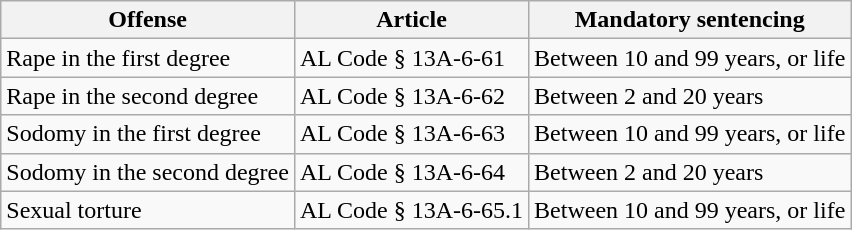<table class="wikitable">
<tr>
<th>Offense</th>
<th>Article</th>
<th>Mandatory sentencing</th>
</tr>
<tr>
<td>Rape in the first degree</td>
<td>AL Code § 13A-6-61</td>
<td>Between 10 and 99 years, or life</td>
</tr>
<tr>
<td>Rape in the second degree</td>
<td>AL Code § 13A-6-62</td>
<td>Between 2 and 20 years</td>
</tr>
<tr>
<td>Sodomy in the first degree</td>
<td>AL Code § 13A-6-63</td>
<td>Between 10 and 99 years, or life</td>
</tr>
<tr>
<td>Sodomy in the second degree</td>
<td>AL Code § 13A-6-64</td>
<td>Between 2 and 20 years</td>
</tr>
<tr>
<td>Sexual torture</td>
<td>AL Code § 13A-6-65.1</td>
<td>Between 10 and 99 years, or life</td>
</tr>
</table>
